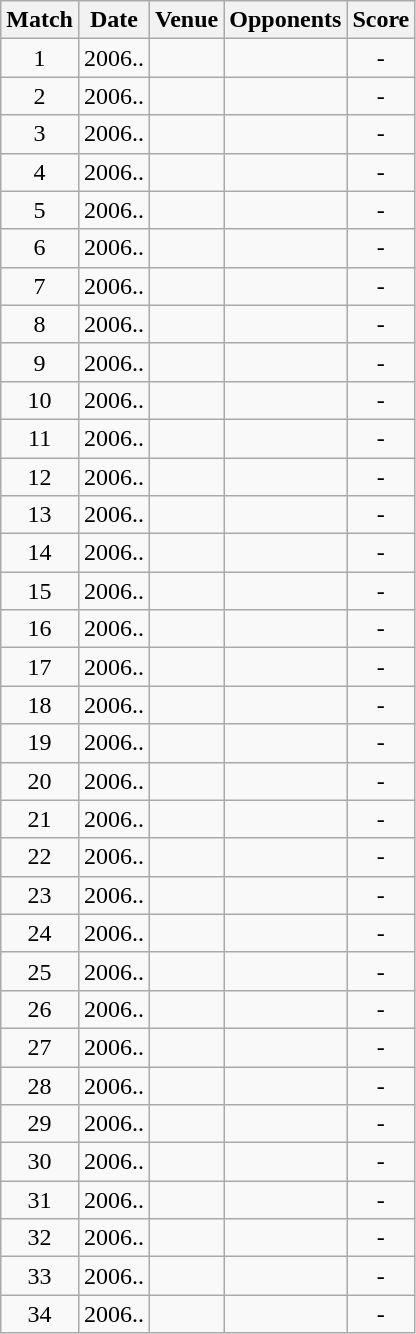<table class="wikitable" style="text-align:center;">
<tr>
<th>Match</th>
<th>Date</th>
<th>Venue</th>
<th>Opponents</th>
<th>Score</th>
</tr>
<tr>
<td>1</td>
<td>2006..</td>
<td></td>
<td></td>
<td>-</td>
</tr>
<tr>
<td>2</td>
<td>2006..</td>
<td></td>
<td></td>
<td>-</td>
</tr>
<tr>
<td>3</td>
<td>2006..</td>
<td></td>
<td></td>
<td>-</td>
</tr>
<tr>
<td>4</td>
<td>2006..</td>
<td></td>
<td></td>
<td>-</td>
</tr>
<tr>
<td>5</td>
<td>2006..</td>
<td></td>
<td></td>
<td>-</td>
</tr>
<tr>
<td>6</td>
<td>2006..</td>
<td></td>
<td></td>
<td>-</td>
</tr>
<tr>
<td>7</td>
<td>2006..</td>
<td></td>
<td></td>
<td>-</td>
</tr>
<tr>
<td>8</td>
<td>2006..</td>
<td></td>
<td></td>
<td>-</td>
</tr>
<tr>
<td>9</td>
<td>2006..</td>
<td></td>
<td></td>
<td>-</td>
</tr>
<tr>
<td>10</td>
<td>2006..</td>
<td></td>
<td></td>
<td>-</td>
</tr>
<tr>
<td>11</td>
<td>2006..</td>
<td></td>
<td></td>
<td>-</td>
</tr>
<tr>
<td>12</td>
<td>2006..</td>
<td></td>
<td></td>
<td>-</td>
</tr>
<tr>
<td>13</td>
<td>2006..</td>
<td></td>
<td></td>
<td>-</td>
</tr>
<tr>
<td>14</td>
<td>2006..</td>
<td></td>
<td></td>
<td>-</td>
</tr>
<tr>
<td>15</td>
<td>2006..</td>
<td></td>
<td></td>
<td>-</td>
</tr>
<tr>
<td>16</td>
<td>2006..</td>
<td></td>
<td></td>
<td>-</td>
</tr>
<tr>
<td>17</td>
<td>2006..</td>
<td></td>
<td></td>
<td>-</td>
</tr>
<tr>
<td>18</td>
<td>2006..</td>
<td></td>
<td></td>
<td>-</td>
</tr>
<tr>
<td>19</td>
<td>2006..</td>
<td></td>
<td></td>
<td>-</td>
</tr>
<tr>
<td>20</td>
<td>2006..</td>
<td></td>
<td></td>
<td>-</td>
</tr>
<tr>
<td>21</td>
<td>2006..</td>
<td></td>
<td></td>
<td>-</td>
</tr>
<tr>
<td>22</td>
<td>2006..</td>
<td></td>
<td></td>
<td>-</td>
</tr>
<tr>
<td>23</td>
<td>2006..</td>
<td></td>
<td></td>
<td>-</td>
</tr>
<tr>
<td>24</td>
<td>2006..</td>
<td></td>
<td></td>
<td>-</td>
</tr>
<tr>
<td>25</td>
<td>2006..</td>
<td></td>
<td></td>
<td>-</td>
</tr>
<tr>
<td>26</td>
<td>2006..</td>
<td></td>
<td></td>
<td>-</td>
</tr>
<tr>
<td>27</td>
<td>2006..</td>
<td></td>
<td></td>
<td>-</td>
</tr>
<tr>
<td>28</td>
<td>2006..</td>
<td></td>
<td></td>
<td>-</td>
</tr>
<tr>
<td>29</td>
<td>2006..</td>
<td></td>
<td></td>
<td>-</td>
</tr>
<tr>
<td>30</td>
<td>2006..</td>
<td></td>
<td></td>
<td>-</td>
</tr>
<tr>
<td>31</td>
<td>2006..</td>
<td></td>
<td></td>
<td>-</td>
</tr>
<tr>
<td>32</td>
<td>2006..</td>
<td></td>
<td></td>
<td>-</td>
</tr>
<tr>
<td>33</td>
<td>2006..</td>
<td></td>
<td></td>
<td>-</td>
</tr>
<tr>
<td>34</td>
<td>2006..</td>
<td></td>
<td></td>
<td>-</td>
</tr>
</table>
